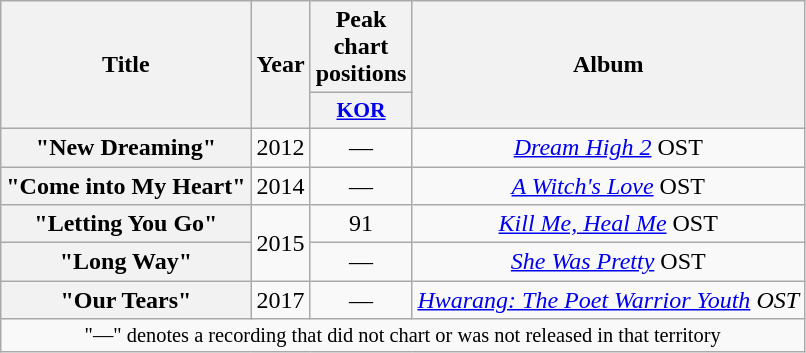<table class="wikitable plainrowheaders" style="text-align:center">
<tr>
<th scope="col" rowspan="2">Title</th>
<th scope="col" rowspan="2">Year</th>
<th scope="col">Peak chart<br>positions<br></th>
<th scope="col" rowspan="2">Album</th>
</tr>
<tr>
<th scope="col" style="font-size:90%; width:2.5em"><a href='#'>KOR</a></th>
</tr>
<tr>
<th scope="row">"New Dreaming"<br></th>
<td>2012</td>
<td>—</td>
<td><em><a href='#'>Dream High 2</a></em> OST</td>
</tr>
<tr>
<th scope="row">"Come into My Heart"</th>
<td>2014</td>
<td>—</td>
<td><em><a href='#'>A Witch's Love</a></em> OST</td>
</tr>
<tr>
<th scope="row">"Letting You Go"</th>
<td rowspan="2">2015</td>
<td>91</td>
<td><em><a href='#'>Kill Me, Heal Me</a></em> OST</td>
</tr>
<tr>
<th scope="row">"Long Way"</th>
<td>—</td>
<td><em><a href='#'>She Was Pretty</a></em> OST</td>
</tr>
<tr>
<th scope="row">"Our Tears"</th>
<td>2017</td>
<td>—</td>
<td><em><a href='#'>Hwarang: The Poet Warrior Youth</a> OST</em></td>
</tr>
<tr>
<td colspan="4" style="font-size:85%">"—" denotes a recording that did not chart or was not released in that territory</td>
</tr>
</table>
